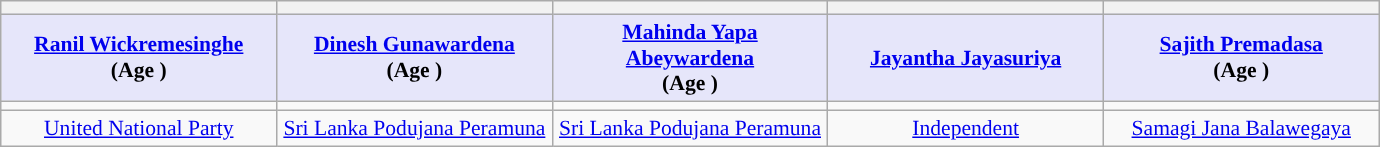<table class=wikitable style="margin:1em auto; font-size:90%; text-align:center;">
<tr>
<th style="font-size:135%; width:175px; background:"><a href='#'></a></th>
<th style="font-size:135%; width:175px; background:"><a href='#'></a></th>
<th style="font-size:135%; width:175px; background:"><a href='#'></a></th>
<th style="font-size:135%; width:175px; background:"><a href='#'></a></th>
<th style="font-size:135%; width:175px; background:"><a href='#'></a></th>
</tr>
<tr>
<th style="background:lavender;"><strong><a href='#'>Ranil Wickremesinghe</a></strong><br>(Age )</th>
<th style="background:lavender;"><strong><a href='#'>Dinesh Gunawardena</a></strong><br>(Age )</th>
<th style="background:lavender;"><strong><a href='#'>Mahinda Yapa Abeywardena</a></strong><br>(Age )</th>
<th style="background:lavender;"><strong><a href='#'>Jayantha Jayasuriya</a></strong><br></th>
<th style="background:lavender;"><strong><a href='#'>Sajith Premadasa</a></strong><br>(Age )</th>
</tr>
<tr>
<td></td>
<td></td>
<td></td>
<td></td>
<td></td>
</tr>
<tr>
<td><a href='#'>United National Party</a><br></td>
<td><a href='#'>Sri Lanka Podujana Peramuna</a><br></td>
<td><a href='#'>Sri Lanka Podujana Peramuna</a><br></td>
<td><a href='#'>Independent</a><br></td>
<td><a href='#'>Samagi Jana Balawegaya</a><br></td>
</tr>
</table>
